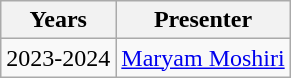<table class="wikitable">
<tr>
<th>Years</th>
<th>Presenter</th>
</tr>
<tr>
<td>2023-2024</td>
<td><a href='#'>Maryam Moshiri</a></td>
</tr>
</table>
